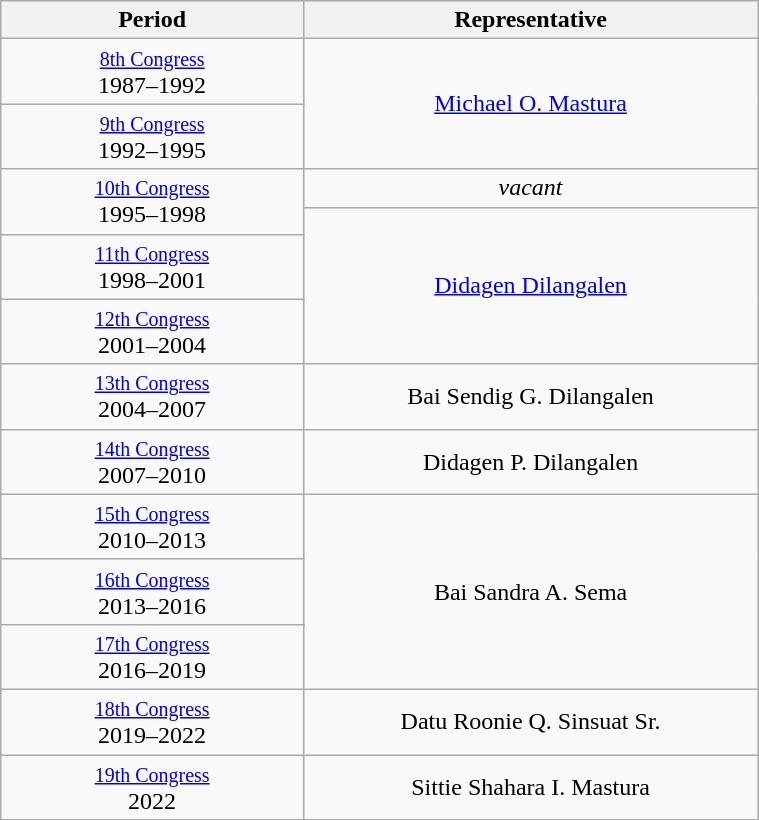<table class="wikitable" style="text-align:center; width:40%;">
<tr>
<th width="40%">Period</th>
<th>Representative</th>
</tr>
<tr>
<td><small><a href='#'>8th Congress</a></small><br>1987–1992</td>
<td rowspan="2"><a href='#'>Michael O. Mastura</a></td>
</tr>
<tr>
<td><small><a href='#'>9th Congress</a></small><br>1992–1995</td>
</tr>
<tr>
<td rowspan="2"><small><a href='#'>10th Congress</a></small><br>1995–1998</td>
<td><em>vacant</em></td>
</tr>
<tr>
<td rowspan="3"><a href='#'>Didagen Dilangalen</a></td>
</tr>
<tr>
<td><small><a href='#'>11th Congress</a></small><br>1998–2001</td>
</tr>
<tr>
<td><small><a href='#'>12th Congress</a></small><br>2001–2004</td>
</tr>
<tr>
<td><small><a href='#'>13th Congress</a></small><br>2004–2007</td>
<td>Bai Sendig G. Dilangalen</td>
</tr>
<tr>
<td><small><a href='#'>14th Congress</a></small><br>2007–2010</td>
<td>Didagen P. Dilangalen</td>
</tr>
<tr>
<td><small><a href='#'>15th Congress</a></small><br>2010–2013</td>
<td rowspan="3">Bai Sandra A. Sema</td>
</tr>
<tr>
<td><small><a href='#'>16th Congress</a></small><br>2013–2016</td>
</tr>
<tr>
<td><small><a href='#'>17th Congress</a></small><br>2016–2019</td>
</tr>
<tr>
<td><small><a href='#'>18th Congress</a></small><br>2019–2022</td>
<td>Datu Roonie Q. Sinsuat Sr.</td>
</tr>
<tr>
<td><small><a href='#'>19th Congress</a></small><br>2022</td>
<td>Sittie Shahara I. Mastura</td>
</tr>
</table>
